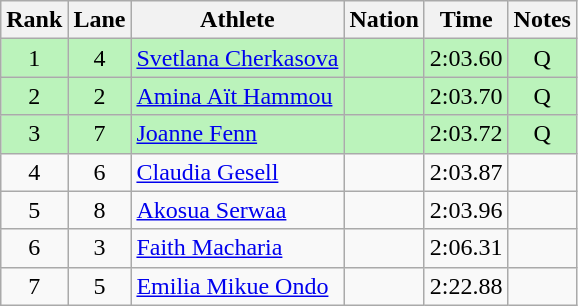<table class="wikitable sortable" style="text-align:center">
<tr>
<th>Rank</th>
<th>Lane</th>
<th>Athlete</th>
<th>Nation</th>
<th>Time</th>
<th>Notes</th>
</tr>
<tr bgcolor=bbf3bb>
<td>1</td>
<td>4</td>
<td align=left><a href='#'>Svetlana Cherkasova</a></td>
<td align=left></td>
<td>2:03.60</td>
<td>Q</td>
</tr>
<tr bgcolor=bbf3bb>
<td>2</td>
<td>2</td>
<td align=left><a href='#'>Amina Aït Hammou</a></td>
<td align=left></td>
<td>2:03.70</td>
<td>Q</td>
</tr>
<tr bgcolor=bbf3bb>
<td>3</td>
<td>7</td>
<td align=left><a href='#'>Joanne Fenn</a></td>
<td align=left></td>
<td>2:03.72</td>
<td>Q</td>
</tr>
<tr>
<td>4</td>
<td>6</td>
<td align=left><a href='#'>Claudia Gesell</a></td>
<td align=left></td>
<td>2:03.87</td>
<td></td>
</tr>
<tr>
<td>5</td>
<td>8</td>
<td align=left><a href='#'>Akosua Serwaa</a></td>
<td align=left></td>
<td>2:03.96</td>
<td></td>
</tr>
<tr>
<td>6</td>
<td>3</td>
<td align=left><a href='#'>Faith Macharia</a></td>
<td align=left></td>
<td>2:06.31</td>
<td></td>
</tr>
<tr>
<td>7</td>
<td>5</td>
<td align=left><a href='#'>Emilia Mikue Ondo</a></td>
<td align=left></td>
<td>2:22.88</td>
<td></td>
</tr>
</table>
